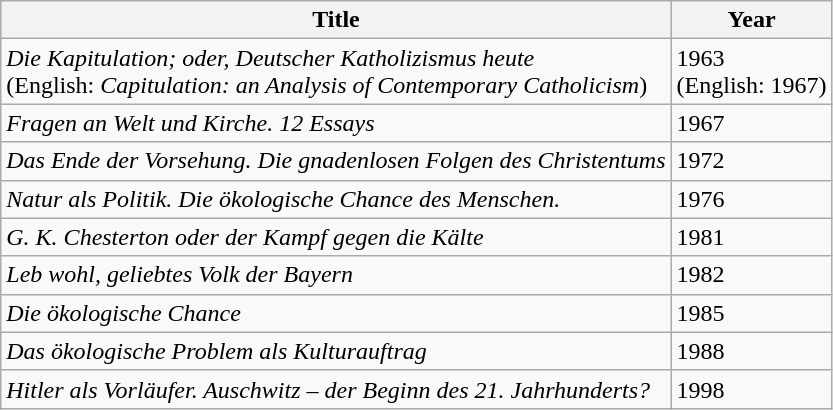<table class="wikitable" border="1">
<tr>
<th>Title</th>
<th>Year</th>
</tr>
<tr>
<td><em>Die Kapitulation; oder, Deutscher Katholizismus heute</em> <br> (English: <em>Capitulation: an Analysis of Contemporary Catholicism</em>)</td>
<td>1963 <br> (English: 1967)</td>
</tr>
<tr>
<td><em>Fragen an Welt und Kirche. 12 Essays</em></td>
<td>1967</td>
</tr>
<tr>
<td><em>Das Ende der Vorsehung. Die gnadenlosen Folgen des Christentums</em></td>
<td>1972</td>
</tr>
<tr>
<td><em>Natur als Politik. Die ökologische Chance des Menschen.</em></td>
<td>1976</td>
</tr>
<tr>
<td><em>G. K. Chesterton oder der Kampf gegen die Kälte</em></td>
<td>1981</td>
</tr>
<tr>
<td><em>Leb wohl, geliebtes Volk der Bayern</em></td>
<td>1982</td>
</tr>
<tr>
<td><em>Die ökologische Chance</em></td>
<td>1985</td>
</tr>
<tr>
<td><em>Das ökologische Problem als Kulturauftrag</em></td>
<td>1988</td>
</tr>
<tr>
<td><em>Hitler als Vorläufer. Auschwitz – der Beginn des 21. Jahrhunderts?</em></td>
<td>1998</td>
</tr>
</table>
